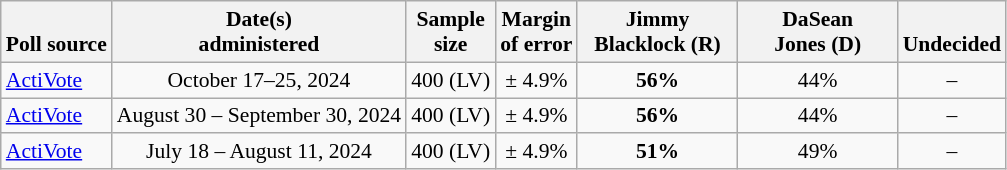<table class="wikitable" style="font-size:90%;text-align:center;">
<tr valign=bottom>
<th>Poll source</th>
<th>Date(s)<br>administered</th>
<th>Sample<br>size</th>
<th>Margin<br>of error</th>
<th style="width:100px;">Jimmy<br>Blacklock (R)</th>
<th style="width:100px;">DaSean<br>Jones (D)</th>
<th>Undecided</th>
</tr>
<tr>
<td style="text-align:left;"><a href='#'>ActiVote</a></td>
<td data-sort-value="2024-07-11">October 17–25, 2024</td>
<td>400 (LV)</td>
<td>± 4.9%</td>
<td><strong>56%</strong></td>
<td>44%</td>
<td>–</td>
</tr>
<tr>
<td style="text-align:left;"><a href='#'>ActiVote</a></td>
<td data-sort-value="2024-07-11">August 30 – September 30, 2024</td>
<td>400 (LV)</td>
<td>± 4.9%</td>
<td><strong>56%</strong></td>
<td>44%</td>
<td>–</td>
</tr>
<tr>
<td style="text-align:left;"><a href='#'>ActiVote</a></td>
<td data-sort-value="2024-07-11">July 18 – August 11, 2024</td>
<td>400 (LV)</td>
<td>± 4.9%</td>
<td><strong>51%</strong></td>
<td>49%</td>
<td>–</td>
</tr>
</table>
